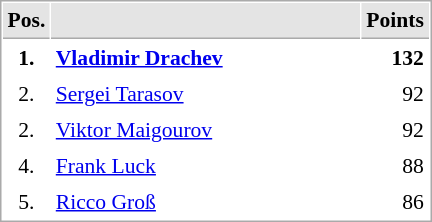<table cellspacing="1" cellpadding="3" style="border:1px solid #AAAAAA;font-size:90%">
<tr bgcolor="#E4E4E4">
<th style="border-bottom:1px solid #AAAAAA" width=10>Pos.</th>
<th style="border-bottom:1px solid #AAAAAA" width=200></th>
<th style="border-bottom:1px solid #AAAAAA" width=20>Points</th>
</tr>
<tr>
<td align="center"><strong>1.</strong></td>
<td> <strong><a href='#'>Vladimir Drachev</a></strong></td>
<td align="right"><strong>132</strong></td>
</tr>
<tr>
<td align="center">2.</td>
<td> <a href='#'>Sergei Tarasov</a></td>
<td align="right">92</td>
</tr>
<tr>
<td align="center">2.</td>
<td> <a href='#'>Viktor Maigourov</a></td>
<td align="right">92</td>
</tr>
<tr>
<td align="center">4.</td>
<td> <a href='#'>Frank Luck</a></td>
<td align="right">88</td>
</tr>
<tr>
<td align="center">5.</td>
<td> <a href='#'>Ricco Groß</a></td>
<td align="right">86</td>
</tr>
</table>
